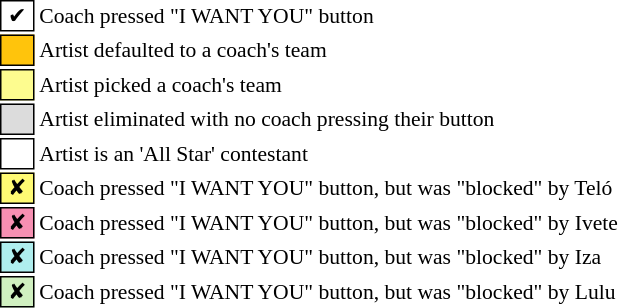<table class="toccolours" style="font-size: 90%; white-space: nowrap;">
<tr>
<td style="background:white; border:1px solid black;"> ✔ </td>
<td>Coach pressed "I WANT YOU" button</td>
</tr>
<tr>
<td style="background:#ffc40c; border:1px solid black;">    </td>
<td>Artist defaulted to a coach's team</td>
</tr>
<tr>
<td style="background:#fdfc8f; border:1px solid black;">    </td>
<td style="padding-right: 8px">Artist picked a coach's team</td>
</tr>
<tr>
<td style="background:#dcdcdc; border:1px solid black;">    </td>
<td>Artist eliminated with no coach pressing their button</td>
</tr>
<tr>
<td style="background:#ffffff; border:1px solid black;">    </td>
<td>Artist is an 'All Star' contestant</td>
</tr>
<tr>
<td style="background:#fffa73; border:1px solid black;"> ✘ </td>
<td>Coach pressed "I WANT YOU" button, but was "blocked" by Teló</td>
</tr>
<tr>
<td style="background:#f78fb2; border:1px solid black;"> ✘ </td>
<td>Coach pressed "I WANT YOU" button, but was "blocked" by Ivete</td>
</tr>
<tr>
<td style="background:#afeeee; border:1px solid black;"> ✘ </td>
<td>Coach pressed "I WANT YOU" button, but was "blocked" by Iza</td>
</tr>
<tr>
<td style="background:#d0f0c0; border:1px solid black;"> ✘ </td>
<td>Coach pressed "I WANT YOU" button, but was "blocked" by Lulu</td>
</tr>
</table>
